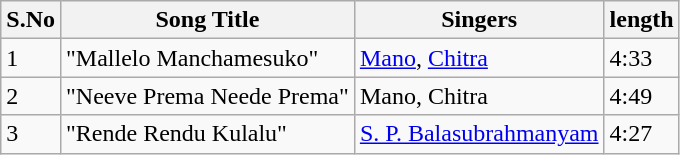<table class="wikitable">
<tr>
<th>S.No</th>
<th>Song Title</th>
<th>Singers</th>
<th>length</th>
</tr>
<tr>
<td>1</td>
<td>"Mallelo Manchamesuko"</td>
<td><a href='#'>Mano</a>, <a href='#'>Chitra</a></td>
<td>4:33</td>
</tr>
<tr>
<td>2</td>
<td>"Neeve Prema Neede Prema"</td>
<td>Mano, Chitra</td>
<td>4:49</td>
</tr>
<tr>
<td>3</td>
<td>"Rende Rendu Kulalu"</td>
<td><a href='#'>S. P. Balasubrahmanyam</a></td>
<td>4:27</td>
</tr>
</table>
